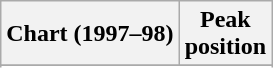<table class="wikitable sortable plainrowheaders" style="text-align:center">
<tr>
<th scope="col">Chart (1997–98)</th>
<th scope="col">Peak<br>position</th>
</tr>
<tr>
</tr>
<tr>
</tr>
<tr>
</tr>
<tr>
</tr>
<tr>
</tr>
<tr>
</tr>
</table>
